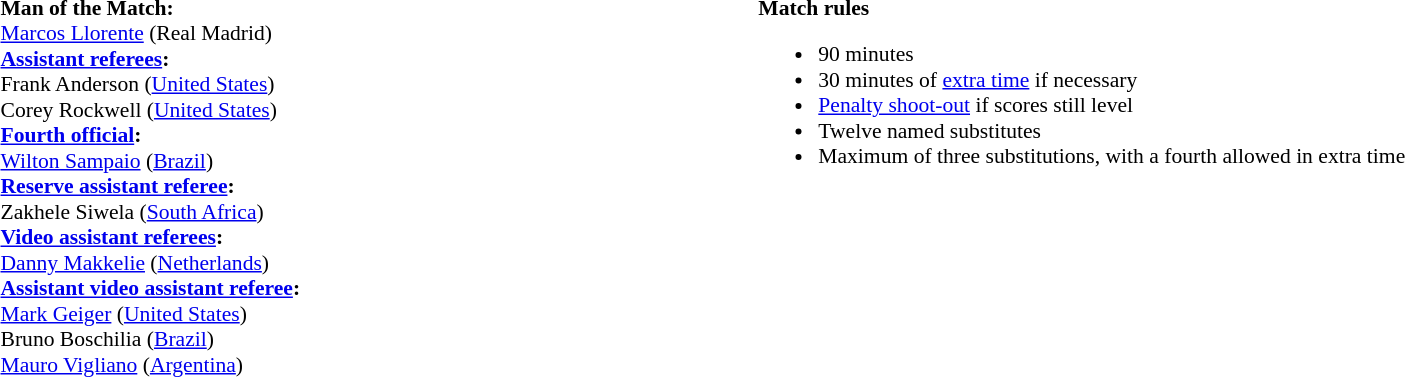<table style="width:100%; font-size:90%">
<tr>
<td><br><strong>Man of the Match:</strong>
<br><a href='#'>Marcos Llorente</a> (Real Madrid)<br><strong><a href='#'>Assistant referees</a>:</strong>
<br>Frank Anderson (<a href='#'>United States</a>)
<br>Corey Rockwell (<a href='#'>United States</a>)
<br><strong><a href='#'>Fourth official</a>:</strong>
<br><a href='#'>Wilton Sampaio</a> (<a href='#'>Brazil</a>)
<br><strong><a href='#'>Reserve assistant referee</a>:</strong>
<br>Zakhele Siwela (<a href='#'>South Africa</a>)
<br><strong><a href='#'>Video assistant referees</a>:</strong>
<br><a href='#'>Danny Makkelie</a> (<a href='#'>Netherlands</a>)
<br><strong><a href='#'>Assistant video assistant referee</a>:</strong>
<br><a href='#'>Mark Geiger</a> (<a href='#'>United States</a>)
<br>Bruno Boschilia (<a href='#'>Brazil</a>)
<br><a href='#'>Mauro Vigliano</a> (<a href='#'>Argentina</a>)</td>
<td style="width:60%; vertical-align:top"><br><strong>Match rules</strong><ul><li>90 minutes</li><li>30 minutes of <a href='#'>extra time</a> if necessary</li><li><a href='#'>Penalty shoot-out</a> if scores still level</li><li>Twelve named substitutes</li><li>Maximum of three substitutions, with a fourth allowed in extra time</li></ul></td>
</tr>
</table>
